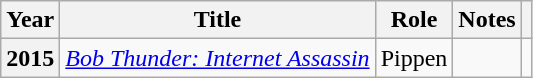<table class="wikitable sortable plainrowheaders">
<tr>
<th scope="col">Year</th>
<th scope="col">Title</th>
<th scope="col">Role</th>
<th scope="col" class="unsortable">Notes</th>
<th scope="col" class="unsortable"></th>
</tr>
<tr>
<th scope="row">2015</th>
<td scope="row"><em><a href='#'>Bob Thunder: Internet Assassin</a></em></td>
<td>Pippen</td>
<td></td>
<td style="text-align:center;"></td>
</tr>
</table>
